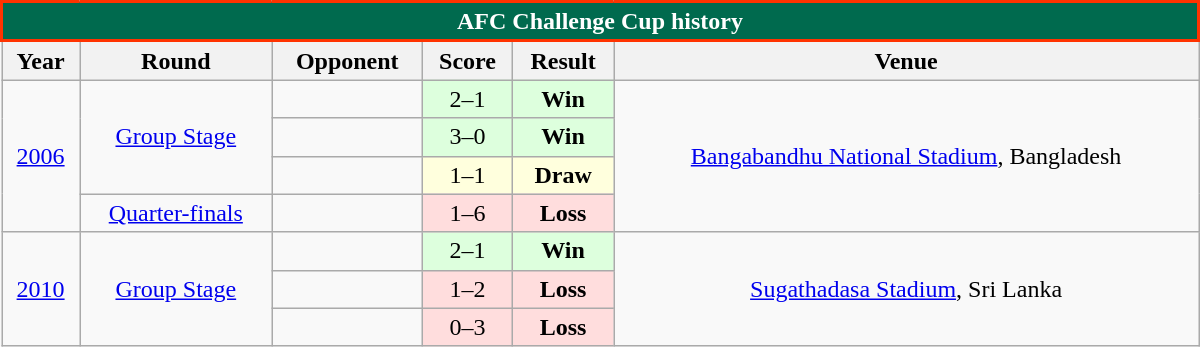<table class="wikitable collapsible collapsed" style="text-align: center; font-size: 100%;width: 800px">
<tr>
<th colspan="7" style="background: #006a4e;border: 2px solid #ff3300;color: #FFFFFF;">AFC Challenge Cup history</th>
</tr>
<tr>
<th>Year</th>
<th>Round</th>
<th>Opponent</th>
<th>Score</th>
<th>Result</th>
<th>Venue</th>
</tr>
<tr>
<td rowspan=4><a href='#'>2006</a></td>
<td rowspan=3><a href='#'>Group Stage</a></td>
<td style="text-align:left"></td>
<td style="background:#dfd;">2–1</td>
<td style="background:#dfd;"><strong>Win</strong></td>
<td rowspan=4><a href='#'>Bangabandhu National Stadium</a>,  Bangladesh</td>
</tr>
<tr>
<td style="text-align:left"></td>
<td style="background:#dfd;">3–0</td>
<td style="background:#dfd;"><strong>Win</strong></td>
</tr>
<tr>
<td style="text-align:left"></td>
<td style="background:#ffd;">1–1</td>
<td style="background:#ffd;"><strong>Draw</strong></td>
</tr>
<tr>
<td><a href='#'>Quarter-finals</a></td>
<td style="text-align:left"></td>
<td style="background:#fdd;">1–6</td>
<td style="background:#fdd;"><strong>Loss</strong></td>
</tr>
<tr>
<td rowspan=3><a href='#'>2010</a></td>
<td rowspan=3><a href='#'>Group Stage</a></td>
<td style="text-align:left"></td>
<td style="background:#dfd;">2–1</td>
<td style="background:#dfd;"><strong>Win</strong></td>
<td rowspan=3><a href='#'>Sugathadasa Stadium</a>,  Sri Lanka</td>
</tr>
<tr>
<td style="text-align:left"></td>
<td style="background:#fdd;">1–2</td>
<td style="background:#fdd;"><strong>Loss</strong></td>
</tr>
<tr>
<td style="text-align:left"></td>
<td style="background:#fdd;">0–3</td>
<td style="background:#fdd;"><strong>Loss</strong></td>
</tr>
</table>
